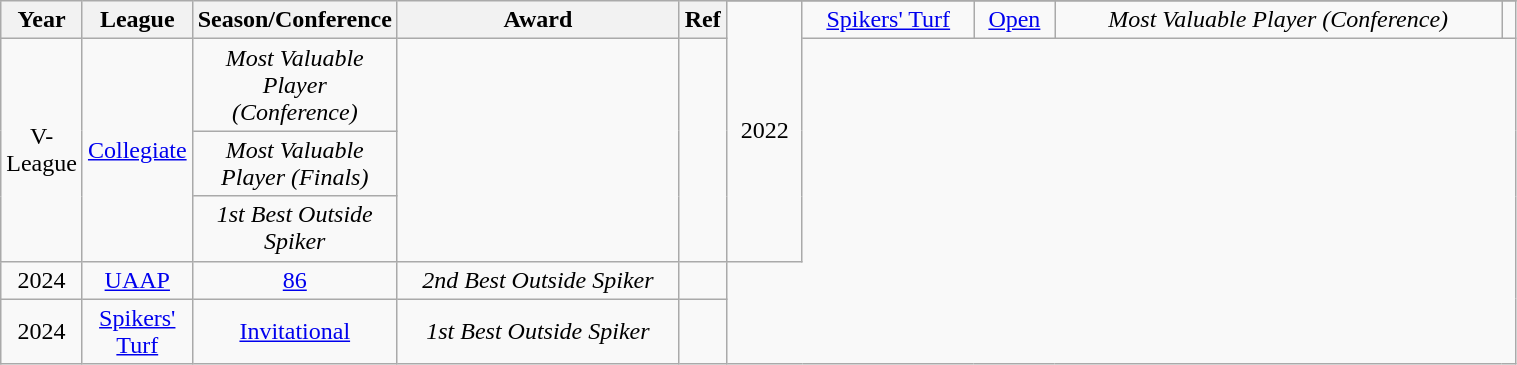<table class="wikitable sortable" style="text-align:center" width="80%">
<tr>
<th style="width:25px;" rowspan="2">Year</th>
<th style="width:50px;" rowspan="2">League</th>
<th style="width:20px;" rowspan="2">Season/Conference</th>
<th style="width:180px;" rowspan="2">Award</th>
<th style="width:25px;" rowspan="2">Ref</th>
</tr>
<tr align=center>
<td rowspan=4>2022</td>
<td><a href='#'>Spikers' Turf</a></td>
<td><a href='#'>Open</a></td>
<td><em>Most Valuable Player (Conference)</em></td>
<td></td>
</tr>
<tr align=center>
<td rowspan=3>V-League</td>
<td rowspan=3><a href='#'>Collegiate</a></td>
<td><em>Most Valuable Player (Conference)</em></td>
<td rowspan=3></td>
</tr>
<tr align=center>
<td><em>Most Valuable Player (Finals)</em></td>
</tr>
<tr align=center>
<td><em>1st Best Outside Spiker</em></td>
</tr>
<tr align=center>
<td>2024</td>
<td rowspan=1><a href='#'>UAAP</a></td>
<td rowspan=1><a href='#'>86</a></td>
<td><em>2nd Best Outside Spiker</em></td>
<td><br></td>
</tr>
<tr align=center>
<td>2024</td>
<td><a href='#'>Spikers' Turf</a></td>
<td><a href='#'>Invitational</a></td>
<td><em>1st Best Outside Spiker</em></td>
<td></td>
</tr>
</table>
